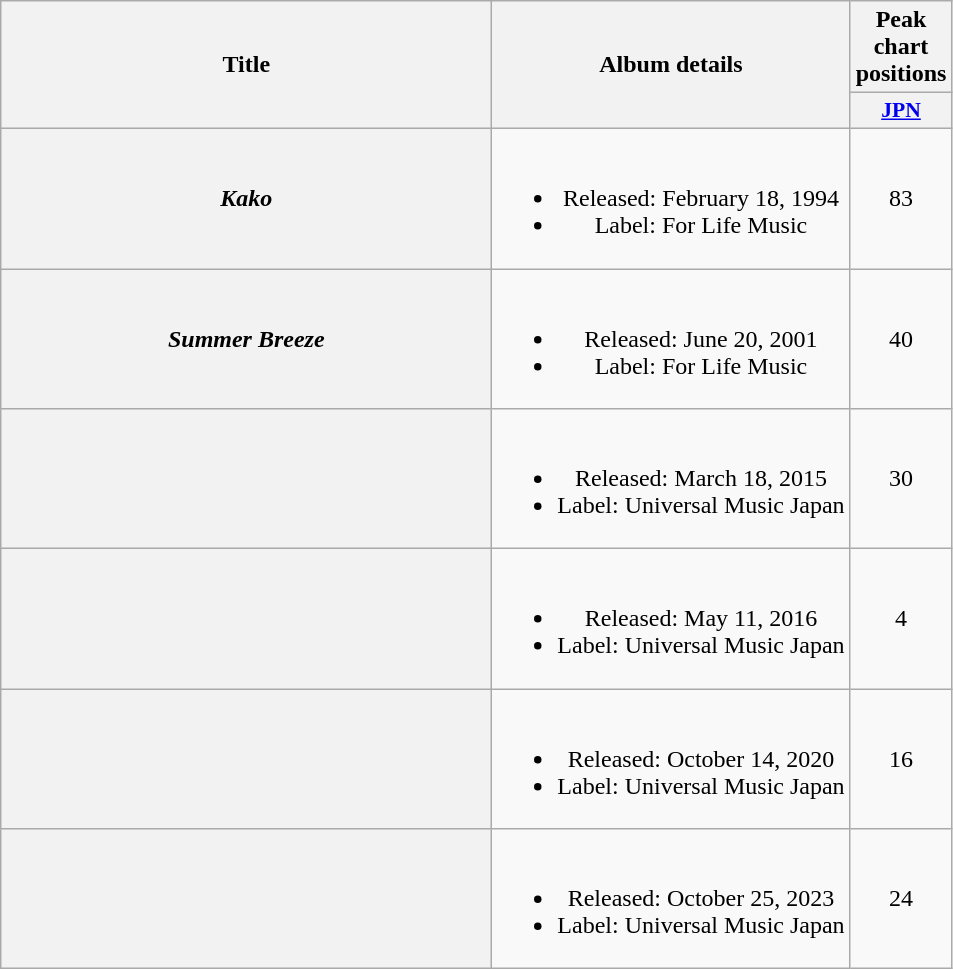<table class="wikitable plainrowheaders" style="text-align:center;">
<tr>
<th scope="col" rowspan="2" style="width:20em;">Title</th>
<th scope="col" rowspan="2">Album details</th>
<th scope="col">Peak chart positions</th>
</tr>
<tr>
<th scope="col" style="width:2.5em;font-size:90%;"><a href='#'>JPN</a><br></th>
</tr>
<tr>
<th scope="row"><em>Kako</em></th>
<td><br><ul><li>Released: February 18, 1994</li><li>Label: For Life Music</li></ul></td>
<td>83</td>
</tr>
<tr>
<th scope="row"><em>Summer Breeze</em></th>
<td><br><ul><li>Released: June 20, 2001</li><li>Label: For Life Music</li></ul></td>
<td>40</td>
</tr>
<tr>
<th scope="row"></th>
<td><br><ul><li>Released: March 18, 2015</li><li>Label: Universal Music Japan</li></ul></td>
<td>30</td>
</tr>
<tr>
<th scope="row"></th>
<td><br><ul><li>Released: May 11, 2016</li><li>Label: Universal Music Japan</li></ul></td>
<td>4</td>
</tr>
<tr>
<th scope="row"></th>
<td><br><ul><li>Released: October 14, 2020</li><li>Label: Universal Music Japan</li></ul></td>
<td>16</td>
</tr>
<tr>
<th scope="row"></th>
<td><br><ul><li>Released: October 25, 2023</li><li>Label: Universal Music Japan</li></ul></td>
<td>24</td>
</tr>
</table>
